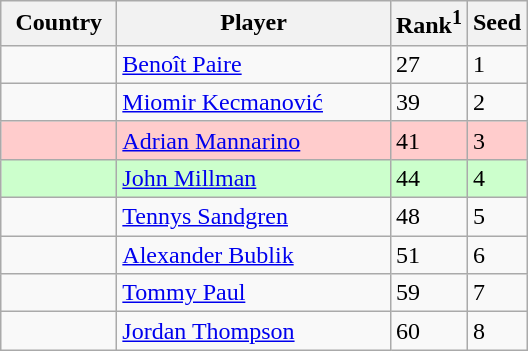<table class="sortable wikitable">
<tr>
<th width="70">Country</th>
<th width="175">Player</th>
<th>Rank<sup>1</sup></th>
<th>Seed</th>
</tr>
<tr>
<td></td>
<td><a href='#'>Benoît Paire</a></td>
<td>27</td>
<td>1</td>
</tr>
<tr>
<td></td>
<td><a href='#'>Miomir Kecmanović</a></td>
<td>39</td>
<td>2</td>
</tr>
<tr style="background:#fcc;">
<td></td>
<td><a href='#'>Adrian Mannarino</a></td>
<td>41</td>
<td>3</td>
</tr>
<tr style="background:#cfc;">
<td></td>
<td><a href='#'>John Millman</a></td>
<td>44</td>
<td>4</td>
</tr>
<tr>
<td></td>
<td><a href='#'>Tennys Sandgren</a></td>
<td>48</td>
<td>5</td>
</tr>
<tr>
<td></td>
<td><a href='#'>Alexander Bublik</a></td>
<td>51</td>
<td>6</td>
</tr>
<tr>
<td></td>
<td><a href='#'>Tommy Paul</a></td>
<td>59</td>
<td>7</td>
</tr>
<tr>
<td></td>
<td><a href='#'>Jordan Thompson</a></td>
<td>60</td>
<td>8</td>
</tr>
</table>
